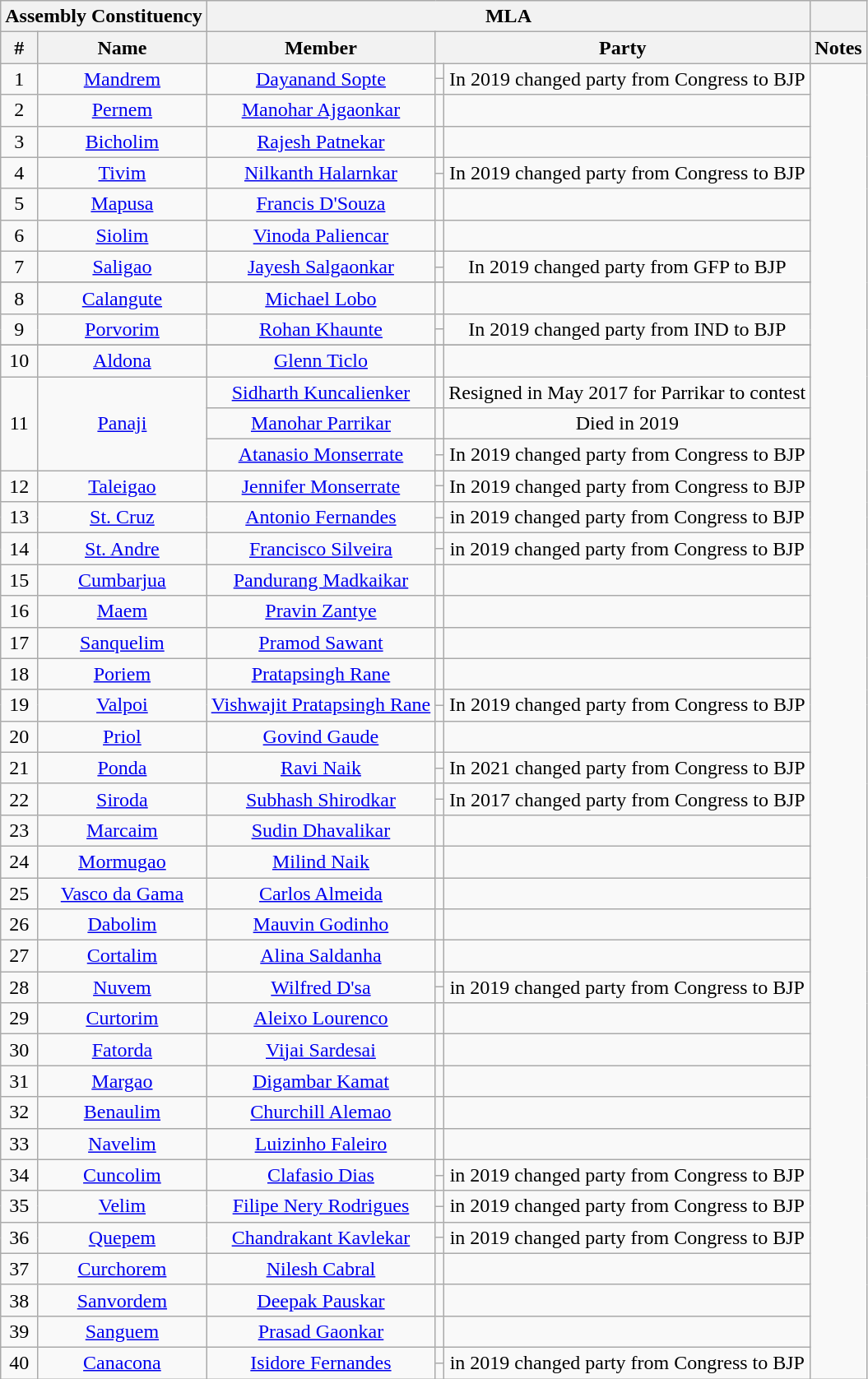<table class="wikitable sortable" style="text-align:center;">
<tr>
<th colspan="2">Assembly Constituency</th>
<th colspan="3">MLA</th>
<th></th>
</tr>
<tr>
<th>#</th>
<th>Name</th>
<th>Member</th>
<th colspan="2">Party</th>
<th>Notes</th>
</tr>
<tr>
<td rowspan="2">1</td>
<td rowspan="2"><a href='#'>Mandrem</a></td>
<td rowspan="2"><a href='#'>Dayanand Sopte</a></td>
<td></td>
<td rowspan="2">In 2019 changed party from Congress to BJP</td>
</tr>
<tr>
<td></td>
</tr>
<tr>
<td>2</td>
<td><a href='#'>Pernem</a></td>
<td><a href='#'>Manohar Ajgaonkar</a></td>
<td></td>
<td></td>
</tr>
<tr>
<td>3</td>
<td><a href='#'>Bicholim</a></td>
<td><a href='#'>Rajesh Patnekar</a></td>
<td></td>
<td></td>
</tr>
<tr>
<td rowspan="2">4</td>
<td rowspan="2"><a href='#'>Tivim</a></td>
<td rowspan="2"><a href='#'>Nilkanth Halarnkar</a></td>
<td></td>
<td rowspan="2">In 2019 changed party from Congress to BJP</td>
</tr>
<tr>
<td></td>
</tr>
<tr>
<td>5</td>
<td><a href='#'>Mapusa</a></td>
<td><a href='#'>Francis D'Souza</a></td>
<td></td>
<td></td>
</tr>
<tr>
<td>6</td>
<td><a href='#'>Siolim</a></td>
<td><a href='#'>Vinoda Paliencar</a></td>
<td></td>
<td></td>
</tr>
<tr>
<td rowspan="2">7</td>
<td rowspan="2"><a href='#'>Saligao</a></td>
<td rowspan="2"><a href='#'>Jayesh Salgaonkar</a></td>
<td></td>
<td rowspan="2">In 2019 changed party from GFP to BJP</td>
</tr>
<tr>
<td></td>
</tr>
<tr>
</tr>
<tr>
<td>8</td>
<td><a href='#'>Calangute</a></td>
<td><a href='#'>Michael Lobo</a></td>
<td></td>
<td></td>
</tr>
<tr>
<td rowspan="2">9</td>
<td rowspan="2"><a href='#'>Porvorim</a></td>
<td rowspan="2"><a href='#'>Rohan Khaunte</a></td>
<td></td>
<td rowspan="2">In 2019 changed party from IND to BJP</td>
</tr>
<tr>
<td></td>
</tr>
<tr>
</tr>
<tr>
<td>10</td>
<td><a href='#'>Aldona</a></td>
<td><a href='#'>Glenn Ticlo</a></td>
<td></td>
<td></td>
</tr>
<tr>
<td rowspan="4">11</td>
<td rowspan="4"><a href='#'>Panaji</a></td>
<td><a href='#'>Sidharth Kuncalienker</a></td>
<td></td>
<td>Resigned in May 2017 for Parrikar to contest</td>
</tr>
<tr>
<td><a href='#'>Manohar Parrikar</a></td>
<td></td>
<td>Died in 2019</td>
</tr>
<tr>
<td rowspan="2"><a href='#'>Atanasio Monserrate</a></td>
<td></td>
<td rowspan="2">In 2019 changed party from Congress to BJP</td>
</tr>
<tr>
<td></td>
</tr>
<tr>
<td rowspan="2">12</td>
<td rowspan="2"><a href='#'>Taleigao</a></td>
<td rowspan="2"><a href='#'>Jennifer Monserrate</a></td>
<td></td>
<td rowspan="2">In 2019 changed party from Congress to BJP</td>
</tr>
<tr>
<td></td>
</tr>
<tr>
<td rowspan="2">13</td>
<td rowspan="2"><a href='#'>St. Cruz</a></td>
<td rowspan="2"><a href='#'>Antonio Fernandes</a></td>
<td></td>
<td rowspan="2">in 2019 changed party from Congress to BJP</td>
</tr>
<tr>
<td></td>
</tr>
<tr>
<td rowspan="2">14</td>
<td rowspan="2"><a href='#'>St. Andre</a></td>
<td rowspan="2"><a href='#'>Francisco Silveira</a></td>
<td></td>
<td rowspan="2">in 2019 changed party from Congress to BJP</td>
</tr>
<tr>
<td></td>
</tr>
<tr>
<td>15</td>
<td><a href='#'>Cumbarjua</a></td>
<td><a href='#'>Pandurang Madkaikar</a></td>
<td></td>
<td></td>
</tr>
<tr>
<td>16</td>
<td><a href='#'>Maem</a></td>
<td><a href='#'>Pravin Zantye</a></td>
<td></td>
<td></td>
</tr>
<tr>
<td>17</td>
<td><a href='#'>Sanquelim</a></td>
<td><a href='#'>Pramod Sawant</a></td>
<td></td>
<td></td>
</tr>
<tr>
<td>18</td>
<td><a href='#'>Poriem</a></td>
<td><a href='#'>Pratapsingh Rane</a></td>
<td></td>
<td></td>
</tr>
<tr>
<td rowspan="2">19</td>
<td rowspan="2"><a href='#'>Valpoi</a></td>
<td rowspan="2"><a href='#'>Vishwajit Pratapsingh Rane</a></td>
<td></td>
<td rowspan="2">In 2019 changed party from Congress to BJP</td>
</tr>
<tr>
<td></td>
</tr>
<tr>
<td>20</td>
<td><a href='#'>Priol</a></td>
<td><a href='#'>Govind Gaude</a></td>
<td></td>
<td></td>
</tr>
<tr>
<td rowspan="2">21</td>
<td rowspan="2"><a href='#'>Ponda</a></td>
<td rowspan="2"><a href='#'>Ravi Naik</a></td>
<td></td>
<td rowspan="2">In 2021 changed party from Congress to BJP</td>
</tr>
<tr>
<td></td>
</tr>
<tr>
<td rowspan="2">22</td>
<td rowspan="2"><a href='#'>Siroda</a></td>
<td rowspan="2"><a href='#'>Subhash Shirodkar</a></td>
<td></td>
<td rowspan="2">In 2017 changed party from Congress to BJP</td>
</tr>
<tr>
<td></td>
</tr>
<tr>
<td>23</td>
<td><a href='#'>Marcaim</a></td>
<td><a href='#'>Sudin Dhavalikar</a></td>
<td></td>
<td></td>
</tr>
<tr>
<td>24</td>
<td><a href='#'>Mormugao</a></td>
<td><a href='#'>Milind Naik</a></td>
<td></td>
<td></td>
</tr>
<tr>
<td>25</td>
<td><a href='#'>Vasco da Gama</a></td>
<td><a href='#'>Carlos Almeida</a></td>
<td></td>
<td></td>
</tr>
<tr>
<td>26</td>
<td><a href='#'>Dabolim</a></td>
<td><a href='#'>Mauvin Godinho</a></td>
<td></td>
<td></td>
</tr>
<tr>
<td>27</td>
<td><a href='#'>Cortalim</a></td>
<td><a href='#'>Alina Saldanha</a></td>
<td></td>
<td></td>
</tr>
<tr>
<td rowspan="2">28</td>
<td rowspan="2"><a href='#'>Nuvem</a></td>
<td rowspan="2"><a href='#'>Wilfred D'sa</a></td>
<td></td>
<td rowspan="2">in 2019 changed party from Congress to BJP</td>
</tr>
<tr>
<td></td>
</tr>
<tr>
<td>29</td>
<td><a href='#'>Curtorim</a></td>
<td><a href='#'>Aleixo Lourenco</a></td>
<td></td>
<td></td>
</tr>
<tr>
<td>30</td>
<td><a href='#'>Fatorda</a></td>
<td><a href='#'>Vijai Sardesai</a></td>
<td></td>
<td></td>
</tr>
<tr>
<td>31</td>
<td><a href='#'>Margao</a></td>
<td><a href='#'>Digambar Kamat</a></td>
<td></td>
<td></td>
</tr>
<tr>
<td>32</td>
<td><a href='#'>Benaulim</a></td>
<td><a href='#'>Churchill Alemao</a></td>
<td></td>
<td></td>
</tr>
<tr>
<td>33</td>
<td><a href='#'>Navelim</a></td>
<td><a href='#'>Luizinho Faleiro</a></td>
<td></td>
<td></td>
</tr>
<tr>
<td rowspan="2">34</td>
<td rowspan="2"><a href='#'>Cuncolim</a></td>
<td rowspan="2"><a href='#'>Clafasio Dias</a></td>
<td></td>
<td rowspan="2">in 2019 changed party from Congress to BJP</td>
</tr>
<tr>
<td></td>
</tr>
<tr>
<td rowspan="2">35</td>
<td rowspan="2"><a href='#'>Velim</a></td>
<td rowspan="2"><a href='#'>Filipe Nery Rodrigues</a></td>
<td></td>
<td rowspan="2">in 2019 changed party from Congress to BJP</td>
</tr>
<tr>
<td></td>
</tr>
<tr>
<td rowspan="2">36</td>
<td rowspan="2"><a href='#'>Quepem</a></td>
<td rowspan="2"><a href='#'>Chandrakant Kavlekar</a></td>
<td></td>
<td rowspan="2">in 2019 changed party from Congress to BJP</td>
</tr>
<tr>
<td></td>
</tr>
<tr>
<td>37</td>
<td><a href='#'>Curchorem</a></td>
<td><a href='#'>Nilesh Cabral</a></td>
<td></td>
<td></td>
</tr>
<tr>
<td>38</td>
<td><a href='#'>Sanvordem</a></td>
<td><a href='#'>Deepak Pauskar</a></td>
<td></td>
<td></td>
</tr>
<tr>
<td>39</td>
<td><a href='#'>Sanguem</a></td>
<td><a href='#'>Prasad Gaonkar</a></td>
<td></td>
<td></td>
</tr>
<tr>
<td rowspan="2">40</td>
<td rowspan="2"><a href='#'>Canacona</a></td>
<td rowspan="2"><a href='#'>Isidore Fernandes</a></td>
<td></td>
<td rowspan="2">in 2019 changed party from Congress to BJP</td>
</tr>
<tr>
<td></td>
</tr>
</table>
